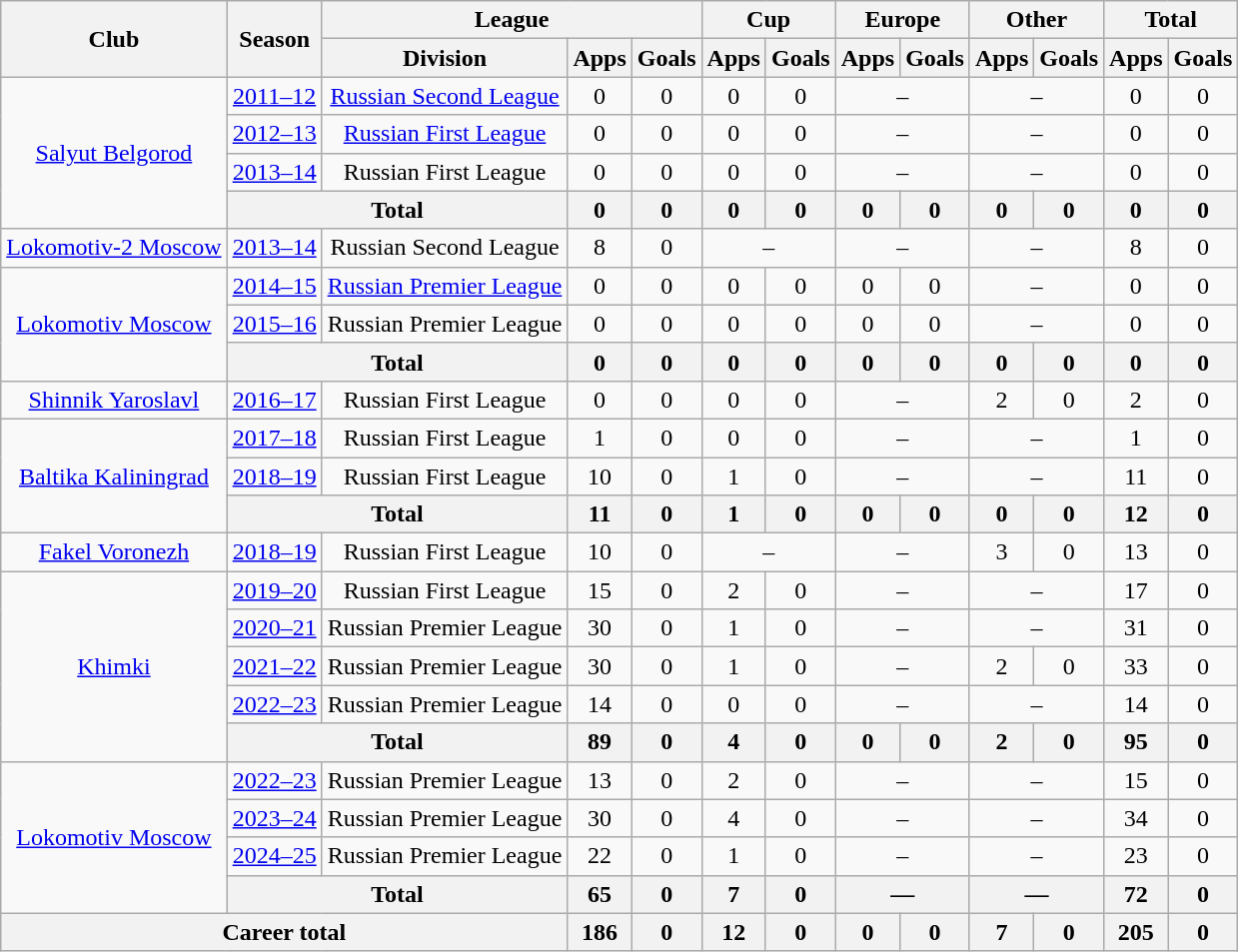<table class="wikitable" style="text-align: center;">
<tr>
<th rowspan="2">Club</th>
<th rowspan="2">Season</th>
<th colspan="3">League</th>
<th colspan="2">Cup</th>
<th colspan="2">Europe</th>
<th colspan="2">Other</th>
<th colspan="2">Total</th>
</tr>
<tr>
<th>Division</th>
<th>Apps</th>
<th>Goals</th>
<th>Apps</th>
<th>Goals</th>
<th>Apps</th>
<th>Goals</th>
<th>Apps</th>
<th>Goals</th>
<th>Apps</th>
<th>Goals</th>
</tr>
<tr>
<td rowspan="4"><a href='#'>Salyut Belgorod</a></td>
<td><a href='#'>2011–12</a></td>
<td><a href='#'>Russian Second League</a></td>
<td>0</td>
<td>0</td>
<td>0</td>
<td>0</td>
<td colspan=2>–</td>
<td colspan=2>–</td>
<td>0</td>
<td>0</td>
</tr>
<tr>
<td><a href='#'>2012–13</a></td>
<td><a href='#'>Russian First League</a></td>
<td>0</td>
<td>0</td>
<td>0</td>
<td>0</td>
<td colspan=2>–</td>
<td colspan=2>–</td>
<td>0</td>
<td>0</td>
</tr>
<tr>
<td><a href='#'>2013–14</a></td>
<td>Russian First League</td>
<td>0</td>
<td>0</td>
<td>0</td>
<td>0</td>
<td colspan=2>–</td>
<td colspan=2>–</td>
<td>0</td>
<td>0</td>
</tr>
<tr>
<th colspan=2>Total</th>
<th>0</th>
<th>0</th>
<th>0</th>
<th>0</th>
<th>0</th>
<th>0</th>
<th>0</th>
<th>0</th>
<th>0</th>
<th>0</th>
</tr>
<tr>
<td><a href='#'>Lokomotiv-2 Moscow</a></td>
<td><a href='#'>2013–14</a></td>
<td>Russian Second League</td>
<td>8</td>
<td>0</td>
<td colspan=2>–</td>
<td colspan=2>–</td>
<td colspan=2>–</td>
<td>8</td>
<td>0</td>
</tr>
<tr>
<td rowspan="3"><a href='#'>Lokomotiv Moscow</a></td>
<td><a href='#'>2014–15</a></td>
<td><a href='#'>Russian Premier League</a></td>
<td>0</td>
<td>0</td>
<td>0</td>
<td>0</td>
<td>0</td>
<td>0</td>
<td colspan=2>–</td>
<td>0</td>
<td>0</td>
</tr>
<tr>
<td><a href='#'>2015–16</a></td>
<td>Russian Premier League</td>
<td>0</td>
<td>0</td>
<td>0</td>
<td>0</td>
<td>0</td>
<td>0</td>
<td colspan=2>–</td>
<td>0</td>
<td>0</td>
</tr>
<tr>
<th colspan=2>Total</th>
<th>0</th>
<th>0</th>
<th>0</th>
<th>0</th>
<th>0</th>
<th>0</th>
<th>0</th>
<th>0</th>
<th>0</th>
<th>0</th>
</tr>
<tr>
<td><a href='#'>Shinnik Yaroslavl</a></td>
<td><a href='#'>2016–17</a></td>
<td>Russian First League</td>
<td>0</td>
<td>0</td>
<td>0</td>
<td>0</td>
<td colspan=2>–</td>
<td>2</td>
<td>0</td>
<td>2</td>
<td>0</td>
</tr>
<tr>
<td rowspan="3"><a href='#'>Baltika Kaliningrad</a></td>
<td><a href='#'>2017–18</a></td>
<td>Russian First League</td>
<td>1</td>
<td>0</td>
<td>0</td>
<td>0</td>
<td colspan=2>–</td>
<td colspan=2>–</td>
<td>1</td>
<td>0</td>
</tr>
<tr>
<td><a href='#'>2018–19</a></td>
<td>Russian First League</td>
<td>10</td>
<td>0</td>
<td>1</td>
<td>0</td>
<td colspan=2>–</td>
<td colspan=2>–</td>
<td>11</td>
<td>0</td>
</tr>
<tr>
<th colspan=2>Total</th>
<th>11</th>
<th>0</th>
<th>1</th>
<th>0</th>
<th>0</th>
<th>0</th>
<th>0</th>
<th>0</th>
<th>12</th>
<th>0</th>
</tr>
<tr>
<td><a href='#'>Fakel Voronezh</a></td>
<td><a href='#'>2018–19</a></td>
<td>Russian First League</td>
<td>10</td>
<td>0</td>
<td colspan=2>–</td>
<td colspan=2>–</td>
<td>3</td>
<td>0</td>
<td>13</td>
<td>0</td>
</tr>
<tr>
<td rowspan="5"><a href='#'>Khimki</a></td>
<td><a href='#'>2019–20</a></td>
<td>Russian First League</td>
<td>15</td>
<td>0</td>
<td>2</td>
<td>0</td>
<td colspan=2>–</td>
<td colspan=2>–</td>
<td>17</td>
<td>0</td>
</tr>
<tr>
<td><a href='#'>2020–21</a></td>
<td>Russian Premier League</td>
<td>30</td>
<td>0</td>
<td>1</td>
<td>0</td>
<td colspan=2>–</td>
<td colspan=2>–</td>
<td>31</td>
<td>0</td>
</tr>
<tr>
<td><a href='#'>2021–22</a></td>
<td>Russian Premier League</td>
<td>30</td>
<td>0</td>
<td>1</td>
<td>0</td>
<td colspan=2>–</td>
<td>2</td>
<td>0</td>
<td>33</td>
<td>0</td>
</tr>
<tr>
<td><a href='#'>2022–23</a></td>
<td>Russian Premier League</td>
<td>14</td>
<td>0</td>
<td>0</td>
<td>0</td>
<td colspan=2>–</td>
<td colspan=2>–</td>
<td>14</td>
<td>0</td>
</tr>
<tr>
<th colspan=2>Total</th>
<th>89</th>
<th>0</th>
<th>4</th>
<th>0</th>
<th>0</th>
<th>0</th>
<th>2</th>
<th>0</th>
<th>95</th>
<th>0</th>
</tr>
<tr>
<td rowspan="4"><a href='#'>Lokomotiv Moscow</a></td>
<td><a href='#'>2022–23</a></td>
<td>Russian Premier League</td>
<td>13</td>
<td>0</td>
<td>2</td>
<td>0</td>
<td colspan=2>–</td>
<td colspan=2>–</td>
<td>15</td>
<td>0</td>
</tr>
<tr>
<td><a href='#'>2023–24</a></td>
<td>Russian Premier League</td>
<td>30</td>
<td>0</td>
<td>4</td>
<td>0</td>
<td colspan=2>–</td>
<td colspan=2>–</td>
<td>34</td>
<td>0</td>
</tr>
<tr>
<td><a href='#'>2024–25</a></td>
<td>Russian Premier League</td>
<td>22</td>
<td>0</td>
<td>1</td>
<td>0</td>
<td colspan=2>–</td>
<td colspan=2>–</td>
<td>23</td>
<td>0</td>
</tr>
<tr>
<th colspan="2">Total</th>
<th>65</th>
<th>0</th>
<th>7</th>
<th>0</th>
<th colspan="2">—</th>
<th colspan="2">—</th>
<th>72</th>
<th>0</th>
</tr>
<tr>
<th colspan="3">Career total</th>
<th>186</th>
<th>0</th>
<th>12</th>
<th>0</th>
<th>0</th>
<th>0</th>
<th>7</th>
<th>0</th>
<th>205</th>
<th>0</th>
</tr>
</table>
